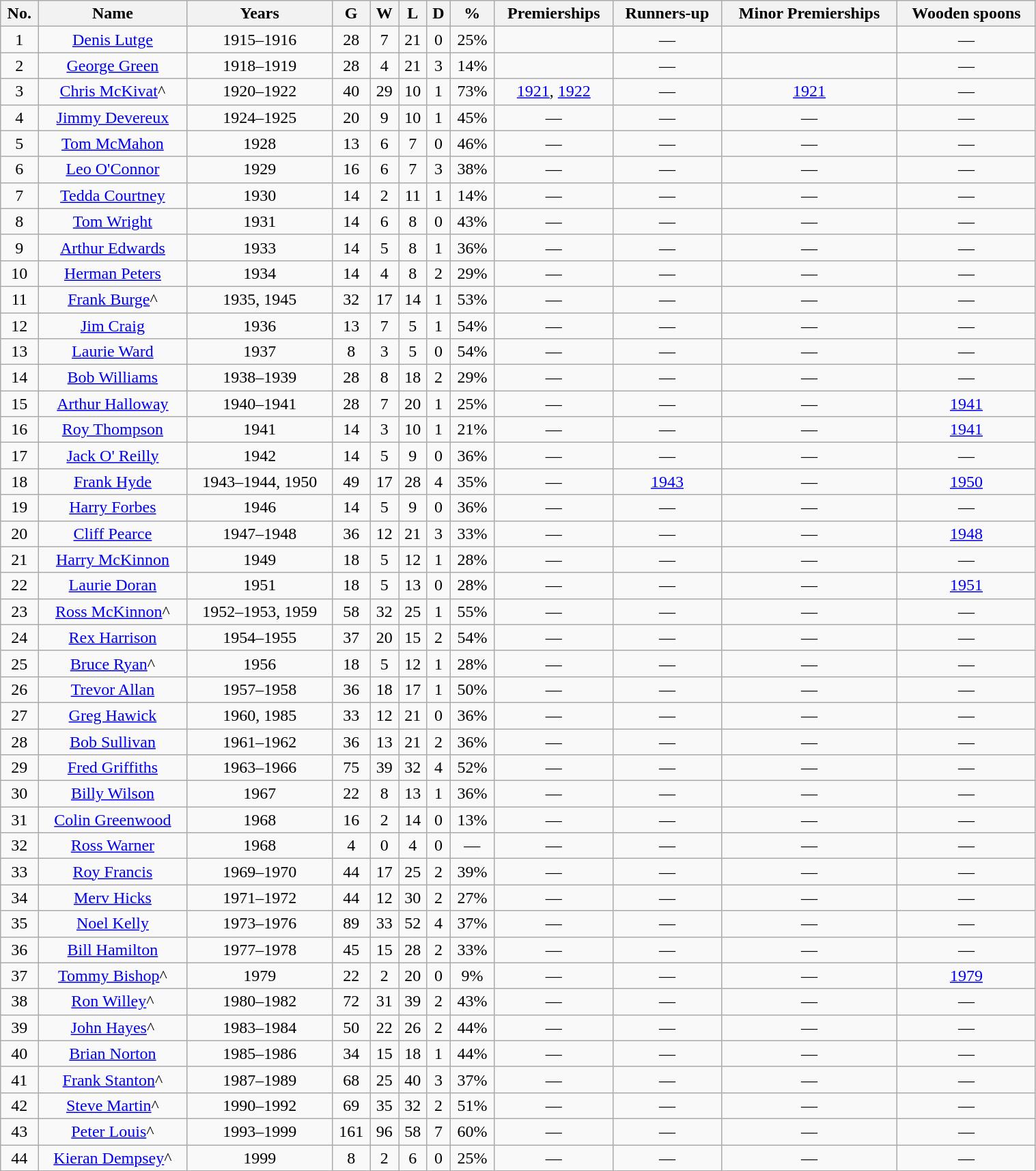<table class="wikitable sortable" width="80%" style="text-align: center;">
<tr>
<th>No.</th>
<th>Name</th>
<th>Years</th>
<th>G</th>
<th>W</th>
<th>L</th>
<th>D</th>
<th>%</th>
<th>Premierships</th>
<th>Runners-up</th>
<th>Minor Premierships</th>
<th>Wooden spoons</th>
</tr>
<tr>
<td>1</td>
<td><a href='#'>Denis Lutge</a></td>
<td>1915–1916</td>
<td>28</td>
<td>7</td>
<td>21</td>
<td>0</td>
<td>25%</td>
<td></td>
<td>—</td>
<td></td>
<td>—</td>
</tr>
<tr>
<td>2</td>
<td><a href='#'>George Green</a></td>
<td>1918–1919</td>
<td>28</td>
<td>4</td>
<td>21</td>
<td>3</td>
<td>14%</td>
<td></td>
<td>—</td>
<td></td>
<td>—</td>
</tr>
<tr>
<td>3</td>
<td><a href='#'>Chris McKivat</a>^</td>
<td>1920–1922</td>
<td>40</td>
<td>29</td>
<td>10</td>
<td>1</td>
<td>73%</td>
<td><a href='#'>1921</a>, <a href='#'>1922</a></td>
<td>—</td>
<td><a href='#'>1921</a></td>
<td>—</td>
</tr>
<tr>
<td>4</td>
<td><a href='#'>Jimmy Devereux</a></td>
<td>1924–1925</td>
<td>20</td>
<td>9</td>
<td>10</td>
<td>1</td>
<td>45%</td>
<td>—</td>
<td>—</td>
<td>—</td>
<td>—</td>
</tr>
<tr>
<td>5</td>
<td><a href='#'>Tom McMahon</a></td>
<td>1928</td>
<td>13</td>
<td>6</td>
<td>7</td>
<td>0</td>
<td>46%</td>
<td>—</td>
<td>—</td>
<td>—</td>
<td>—</td>
</tr>
<tr>
<td>6</td>
<td><a href='#'>Leo O'Connor</a></td>
<td>1929</td>
<td>16</td>
<td>6</td>
<td>7</td>
<td>3</td>
<td>38%</td>
<td>—</td>
<td>—</td>
<td>—</td>
<td>—</td>
</tr>
<tr>
<td>7</td>
<td><a href='#'>Tedda Courtney</a></td>
<td>1930</td>
<td>14</td>
<td>2</td>
<td>11</td>
<td>1</td>
<td>14%</td>
<td>—</td>
<td>—</td>
<td>—</td>
<td>—</td>
</tr>
<tr>
<td>8</td>
<td><a href='#'>Tom Wright</a></td>
<td>1931</td>
<td>14</td>
<td>6</td>
<td>8</td>
<td>0</td>
<td>43%</td>
<td>—</td>
<td>—</td>
<td>—</td>
<td>—</td>
</tr>
<tr>
<td>9</td>
<td><a href='#'>Arthur Edwards</a></td>
<td>1933</td>
<td>14</td>
<td>5</td>
<td>8</td>
<td>1</td>
<td>36%</td>
<td>—</td>
<td>—</td>
<td>—</td>
<td>—</td>
</tr>
<tr>
<td>10</td>
<td><a href='#'>Herman Peters</a></td>
<td>1934</td>
<td>14</td>
<td>4</td>
<td>8</td>
<td>2</td>
<td>29%</td>
<td>—</td>
<td>—</td>
<td>—</td>
<td>—</td>
</tr>
<tr>
<td>11</td>
<td><a href='#'>Frank Burge</a>^</td>
<td>1935, 1945</td>
<td>32</td>
<td>17</td>
<td>14</td>
<td>1</td>
<td>53%</td>
<td>—</td>
<td>—</td>
<td>—</td>
<td>—</td>
</tr>
<tr>
<td>12</td>
<td><a href='#'>Jim Craig</a></td>
<td>1936</td>
<td>13</td>
<td>7</td>
<td>5</td>
<td>1</td>
<td>54%</td>
<td>—</td>
<td>—</td>
<td>—</td>
<td>—</td>
</tr>
<tr>
<td>13</td>
<td><a href='#'>Laurie Ward</a></td>
<td>1937</td>
<td>8</td>
<td>3</td>
<td>5</td>
<td>0</td>
<td>54%</td>
<td>—</td>
<td>—</td>
<td>—</td>
<td>—</td>
</tr>
<tr>
<td>14</td>
<td><a href='#'>Bob Williams</a></td>
<td>1938–1939</td>
<td>28</td>
<td>8</td>
<td>18</td>
<td>2</td>
<td>29%</td>
<td>—</td>
<td>—</td>
<td>—</td>
<td>—</td>
</tr>
<tr>
<td>15</td>
<td><a href='#'>Arthur Halloway</a></td>
<td>1940–1941</td>
<td>28</td>
<td>7</td>
<td>20</td>
<td>1</td>
<td>25%</td>
<td>—</td>
<td>—</td>
<td>—</td>
<td><a href='#'>1941</a></td>
</tr>
<tr>
<td>16</td>
<td><a href='#'>Roy Thompson</a></td>
<td>1941</td>
<td>14</td>
<td>3</td>
<td>10</td>
<td>1</td>
<td>21%</td>
<td>—</td>
<td>—</td>
<td>—</td>
<td><a href='#'>1941</a></td>
</tr>
<tr>
<td>17</td>
<td><a href='#'>Jack O' Reilly</a></td>
<td>1942</td>
<td>14</td>
<td>5</td>
<td>9</td>
<td>0</td>
<td>36%</td>
<td>—</td>
<td>—</td>
<td>—</td>
<td>—</td>
</tr>
<tr>
<td>18</td>
<td><a href='#'>Frank Hyde</a></td>
<td>1943–1944, 1950</td>
<td>49</td>
<td>17</td>
<td>28</td>
<td>4</td>
<td>35%</td>
<td>—</td>
<td><a href='#'>1943</a></td>
<td>—</td>
<td><a href='#'>1950</a></td>
</tr>
<tr>
<td>19</td>
<td><a href='#'>Harry Forbes</a></td>
<td>1946</td>
<td>14</td>
<td>5</td>
<td>9</td>
<td>0</td>
<td>36%</td>
<td>—</td>
<td>—</td>
<td>—</td>
<td>—</td>
</tr>
<tr>
<td>20</td>
<td><a href='#'>Cliff Pearce</a></td>
<td>1947–1948</td>
<td>36</td>
<td>12</td>
<td>21</td>
<td>3</td>
<td>33%</td>
<td>—</td>
<td>—</td>
<td>—</td>
<td><a href='#'>1948</a></td>
</tr>
<tr>
<td>21</td>
<td><a href='#'>Harry McKinnon</a></td>
<td>1949</td>
<td>18</td>
<td>5</td>
<td>12</td>
<td>1</td>
<td>28%</td>
<td>—</td>
<td>—</td>
<td>—</td>
<td>—</td>
</tr>
<tr>
<td>22</td>
<td><a href='#'>Laurie Doran</a></td>
<td>1951</td>
<td>18</td>
<td>5</td>
<td>13</td>
<td>0</td>
<td>28%</td>
<td>—</td>
<td>—</td>
<td>—</td>
<td><a href='#'>1951</a></td>
</tr>
<tr>
<td>23</td>
<td><a href='#'>Ross McKinnon</a>^</td>
<td>1952–1953, 1959</td>
<td>58</td>
<td>32</td>
<td>25</td>
<td>1</td>
<td>55%</td>
<td>—</td>
<td>—</td>
<td>—</td>
<td>—</td>
</tr>
<tr>
<td>24</td>
<td><a href='#'>Rex Harrison</a></td>
<td>1954–1955</td>
<td>37</td>
<td>20</td>
<td>15</td>
<td>2</td>
<td>54%</td>
<td>—</td>
<td>—</td>
<td>—</td>
<td>—</td>
</tr>
<tr>
<td>25</td>
<td><a href='#'>Bruce Ryan</a>^</td>
<td>1956</td>
<td>18</td>
<td>5</td>
<td>12</td>
<td>1</td>
<td>28%</td>
<td>—</td>
<td>—</td>
<td>—</td>
<td>—</td>
</tr>
<tr>
<td>26</td>
<td><a href='#'>Trevor Allan</a></td>
<td>1957–1958</td>
<td>36</td>
<td>18</td>
<td>17</td>
<td>1</td>
<td>50%</td>
<td>—</td>
<td>—</td>
<td>—</td>
<td>—</td>
</tr>
<tr>
<td>27</td>
<td><a href='#'>Greg Hawick</a></td>
<td>1960, 1985</td>
<td>33</td>
<td>12</td>
<td>21</td>
<td>0</td>
<td>36%</td>
<td>—</td>
<td>—</td>
<td>—</td>
<td>—</td>
</tr>
<tr>
<td>28</td>
<td><a href='#'>Bob Sullivan</a></td>
<td>1961–1962</td>
<td>36</td>
<td>13</td>
<td>21</td>
<td>2</td>
<td>36%</td>
<td>—</td>
<td>—</td>
<td>—</td>
<td>—</td>
</tr>
<tr>
<td>29</td>
<td><a href='#'>Fred Griffiths</a></td>
<td>1963–1966</td>
<td>75</td>
<td>39</td>
<td>32</td>
<td>4</td>
<td>52%</td>
<td>—</td>
<td>—</td>
<td>—</td>
<td>—</td>
</tr>
<tr>
<td>30</td>
<td><a href='#'>Billy Wilson</a></td>
<td>1967</td>
<td>22</td>
<td>8</td>
<td>13</td>
<td>1</td>
<td>36%</td>
<td>—</td>
<td>—</td>
<td>—</td>
<td>—</td>
</tr>
<tr>
<td>31</td>
<td><a href='#'>Colin Greenwood</a></td>
<td>1968</td>
<td>16</td>
<td>2</td>
<td>14</td>
<td>0</td>
<td>13%</td>
<td>—</td>
<td>—</td>
<td>—</td>
<td>—</td>
</tr>
<tr>
<td>32</td>
<td><a href='#'>Ross Warner</a></td>
<td>1968</td>
<td>4</td>
<td>0</td>
<td>4</td>
<td>0</td>
<td>—</td>
<td>—</td>
<td>—</td>
<td>—</td>
<td>—</td>
</tr>
<tr>
<td>33</td>
<td><a href='#'>Roy Francis</a></td>
<td>1969–1970</td>
<td>44</td>
<td>17</td>
<td>25</td>
<td>2</td>
<td>39%</td>
<td>—</td>
<td>—</td>
<td>—</td>
<td>—</td>
</tr>
<tr>
<td>34</td>
<td><a href='#'>Merv Hicks</a></td>
<td>1971–1972</td>
<td>44</td>
<td>12</td>
<td>30</td>
<td>2</td>
<td>27%</td>
<td>—</td>
<td>—</td>
<td>—</td>
<td>—</td>
</tr>
<tr>
<td>35</td>
<td><a href='#'>Noel Kelly</a></td>
<td>1973–1976</td>
<td>89</td>
<td>33</td>
<td>52</td>
<td>4</td>
<td>37%</td>
<td>—</td>
<td>—</td>
<td>—</td>
<td>—</td>
</tr>
<tr>
<td>36</td>
<td><a href='#'>Bill Hamilton</a></td>
<td>1977–1978</td>
<td>45</td>
<td>15</td>
<td>28</td>
<td>2</td>
<td>33%</td>
<td>—</td>
<td>—</td>
<td>—</td>
<td>—</td>
</tr>
<tr>
<td>37</td>
<td><a href='#'>Tommy Bishop</a>^</td>
<td>1979</td>
<td>22</td>
<td>2</td>
<td>20</td>
<td>0</td>
<td>9%</td>
<td>—</td>
<td>—</td>
<td>—</td>
<td><a href='#'>1979</a></td>
</tr>
<tr>
<td>38</td>
<td><a href='#'>Ron Willey</a>^</td>
<td>1980–1982</td>
<td>72</td>
<td>31</td>
<td>39</td>
<td>2</td>
<td>43%</td>
<td>—</td>
<td>—</td>
<td>—</td>
<td>—</td>
</tr>
<tr>
<td>39</td>
<td><a href='#'>John Hayes</a>^</td>
<td>1983–1984</td>
<td>50</td>
<td>22</td>
<td>26</td>
<td>2</td>
<td>44%</td>
<td>—</td>
<td>—</td>
<td>—</td>
<td>—</td>
</tr>
<tr>
<td>40</td>
<td><a href='#'>Brian Norton</a></td>
<td>1985–1986</td>
<td>34</td>
<td>15</td>
<td>18</td>
<td>1</td>
<td>44%</td>
<td>—</td>
<td>—</td>
<td>—</td>
<td>—</td>
</tr>
<tr>
<td>41</td>
<td><a href='#'>Frank Stanton</a>^</td>
<td>1987–1989</td>
<td>68</td>
<td>25</td>
<td>40</td>
<td>3</td>
<td>37%</td>
<td>—</td>
<td>—</td>
<td>—</td>
<td>—</td>
</tr>
<tr>
<td>42</td>
<td><a href='#'>Steve Martin</a>^</td>
<td>1990–1992</td>
<td>69</td>
<td>35</td>
<td>32</td>
<td>2</td>
<td>51%</td>
<td>—</td>
<td>—</td>
<td>—</td>
<td>—</td>
</tr>
<tr>
<td>43</td>
<td><a href='#'>Peter Louis</a>^</td>
<td>1993–1999</td>
<td>161</td>
<td>96</td>
<td>58</td>
<td>7</td>
<td>60%</td>
<td>—</td>
<td>—</td>
<td>—</td>
<td>—</td>
</tr>
<tr>
<td>44</td>
<td><a href='#'>Kieran Dempsey</a>^</td>
<td>1999</td>
<td>8</td>
<td>2</td>
<td>6</td>
<td>0</td>
<td>25%</td>
<td>—</td>
<td>—</td>
<td>—</td>
<td>—</td>
</tr>
</table>
